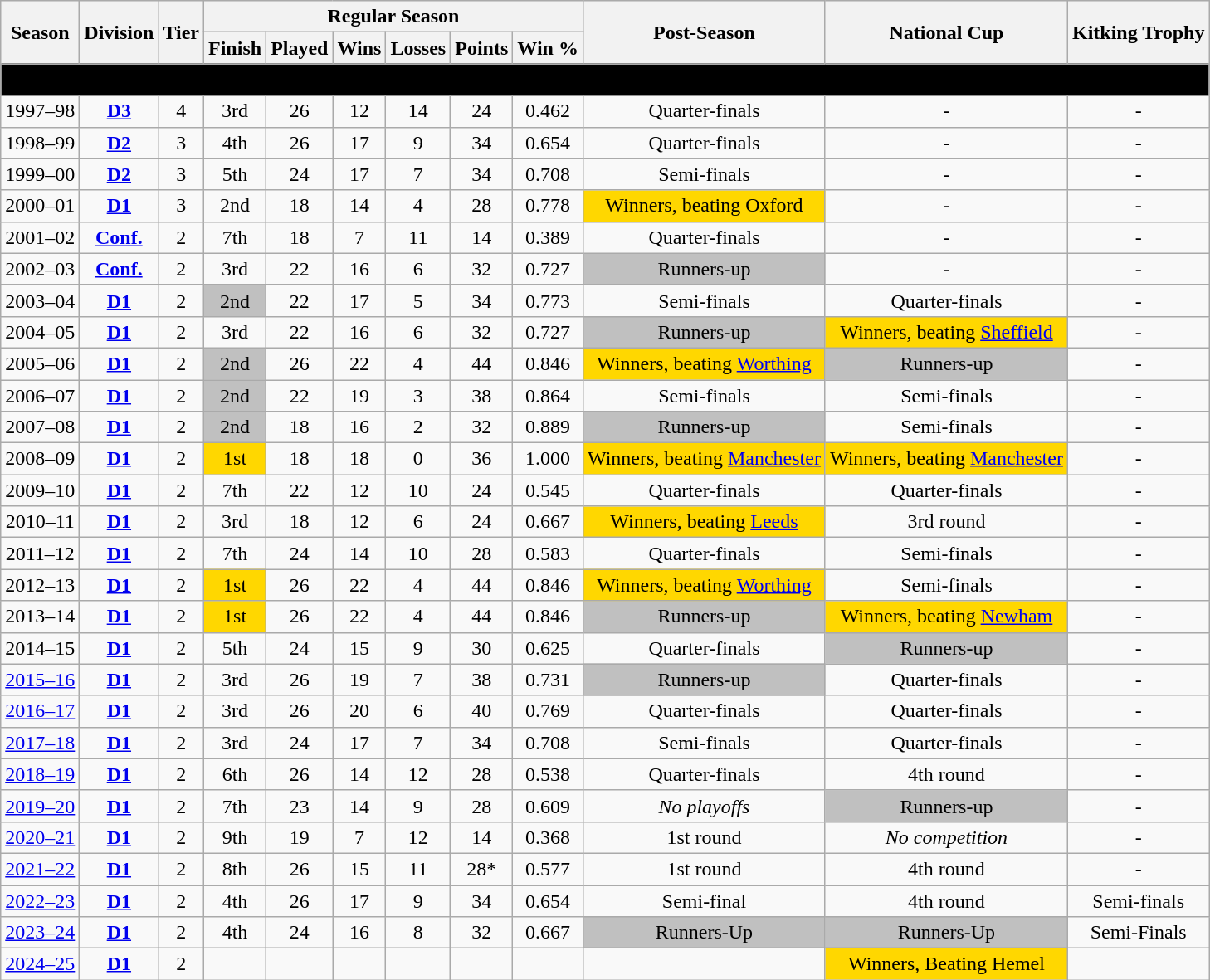<table class="wikitable" style="font-size:100%;">
<tr bgcolor="#efefef">
<th rowspan="2">Season</th>
<th rowspan="2">Division</th>
<th rowspan="2">Tier</th>
<th colspan="6">Regular Season</th>
<th rowspan="2">Post-Season</th>
<th rowspan="2">National Cup</th>
<th rowspan="2">Kitking Trophy</th>
</tr>
<tr>
<th>Finish</th>
<th>Played</th>
<th>Wins</th>
<th>Losses</th>
<th>Points</th>
<th>Win %</th>
</tr>
<tr>
<td colspan="13" align=center bgcolor="black"><span><strong>Reading Rockets</strong></span></td>
</tr>
<tr>
<td style="text-align:center;">1997–98</td>
<td style="text-align:center;"><strong><a href='#'>D3</a></strong></td>
<td style="text-align:center;">4</td>
<td style="text-align:center;">3rd</td>
<td style="text-align:center;">26</td>
<td style="text-align:center;">12</td>
<td style="text-align:center;">14</td>
<td style="text-align:center;">24</td>
<td style="text-align:center;">0.462</td>
<td style="text-align:center;">Quarter-finals</td>
<td style="text-align:center;">-</td>
<td style="text-align:center;">-</td>
</tr>
<tr>
<td style="text-align:center;">1998–99</td>
<td style="text-align:center;"><strong><a href='#'>D2</a></strong></td>
<td style="text-align:center;">3</td>
<td style="text-align:center;">4th</td>
<td style="text-align:center;">26</td>
<td style="text-align:center;">17</td>
<td style="text-align:center;">9</td>
<td style="text-align:center;">34</td>
<td style="text-align:center;">0.654</td>
<td style="text-align:center;">Quarter-finals</td>
<td style="text-align:center;">-</td>
<td style="text-align:center;">-</td>
</tr>
<tr>
<td style="text-align:center;">1999–00</td>
<td style="text-align:center;"><strong><a href='#'>D2</a></strong></td>
<td style="text-align:center;">3</td>
<td style="text-align:center;">5th</td>
<td style="text-align:center;">24</td>
<td style="text-align:center;">17</td>
<td style="text-align:center;">7</td>
<td style="text-align:center;">34</td>
<td style="text-align:center;">0.708</td>
<td style="text-align:center;">Semi-finals</td>
<td style="text-align:center;">-</td>
<td style="text-align:center;">-</td>
</tr>
<tr>
<td style="text-align:center;">2000–01</td>
<td style="text-align:center;"><strong><a href='#'>D1</a></strong></td>
<td style="text-align:center;">3</td>
<td style="text-align:center;">2nd</td>
<td style="text-align:center;">18</td>
<td style="text-align:center;">14</td>
<td style="text-align:center;">4</td>
<td style="text-align:center;">28</td>
<td style="text-align:center;">0.778</td>
<td style="text-align:center;"bgcolor=gold>Winners, beating Oxford</td>
<td style="text-align:center;">-</td>
<td style="text-align:center;">-</td>
</tr>
<tr>
<td style="text-align:center;">2001–02</td>
<td style="text-align:center;"><strong><a href='#'>Conf.</a></strong></td>
<td style="text-align:center;">2</td>
<td style="text-align:center;">7th</td>
<td style="text-align:center;">18</td>
<td style="text-align:center;">7</td>
<td style="text-align:center;">11</td>
<td style="text-align:center;">14</td>
<td style="text-align:center;">0.389</td>
<td style="text-align:center;">Quarter-finals</td>
<td style="text-align:center;">-</td>
<td style="text-align:center;">-</td>
</tr>
<tr>
<td style="text-align:center;">2002–03</td>
<td style="text-align:center;"><strong><a href='#'>Conf.</a></strong></td>
<td style="text-align:center;">2</td>
<td style="text-align:center;">3rd</td>
<td style="text-align:center;">22</td>
<td style="text-align:center;">16</td>
<td style="text-align:center;">6</td>
<td style="text-align:center;">32</td>
<td style="text-align:center;">0.727</td>
<td style="text-align:center;"bgcolor=silver>Runners-up</td>
<td style="text-align:center;">-</td>
<td style="text-align:center;">-</td>
</tr>
<tr>
<td style="text-align:center;">2003–04</td>
<td style="text-align:center;"><strong><a href='#'>D1</a></strong></td>
<td style="text-align:center;">2</td>
<td style="text-align:center;"bgcolor=silver>2nd</td>
<td style="text-align:center;">22</td>
<td style="text-align:center;">17</td>
<td style="text-align:center;">5</td>
<td style="text-align:center;">34</td>
<td style="text-align:center;">0.773</td>
<td style="text-align:center;">Semi-finals</td>
<td style="text-align:center;">Quarter-finals</td>
<td style="text-align:center;">-</td>
</tr>
<tr>
<td style="text-align:center;">2004–05</td>
<td style="text-align:center;"><strong><a href='#'>D1</a></strong></td>
<td style="text-align:center;">2</td>
<td style="text-align:center;">3rd</td>
<td style="text-align:center;">22</td>
<td style="text-align:center;">16</td>
<td style="text-align:center;">6</td>
<td style="text-align:center;">32</td>
<td style="text-align:center;">0.727</td>
<td style="text-align:center;"bgcolor=silver>Runners-up</td>
<td style="text-align:center;"bgcolor=gold>Winners, beating <a href='#'>Sheffield</a></td>
<td style="text-align:center;">-</td>
</tr>
<tr>
<td style="text-align:center;">2005–06</td>
<td style="text-align:center;"><strong><a href='#'>D1</a></strong></td>
<td style="text-align:center;">2</td>
<td style="text-align:center;"bgcolor=silver>2nd</td>
<td style="text-align:center;">26</td>
<td style="text-align:center;">22</td>
<td style="text-align:center;">4</td>
<td style="text-align:center;">44</td>
<td style="text-align:center;">0.846</td>
<td style="text-align:center;"bgcolor=gold>Winners, beating <a href='#'>Worthing</a></td>
<td style="text-align:center;"bgcolor=silver>Runners-up</td>
<td style="text-align:center;">-</td>
</tr>
<tr>
<td style="text-align:center;">2006–07</td>
<td style="text-align:center;"><strong><a href='#'>D1</a></strong></td>
<td style="text-align:center;">2</td>
<td style="text-align:center;"bgcolor=silver>2nd</td>
<td style="text-align:center;">22</td>
<td style="text-align:center;">19</td>
<td style="text-align:center;">3</td>
<td style="text-align:center;">38</td>
<td style="text-align:center;">0.864</td>
<td style="text-align:center;">Semi-finals</td>
<td style="text-align:center;">Semi-finals</td>
<td style="text-align:center;">-</td>
</tr>
<tr>
<td style="text-align:center;">2007–08</td>
<td style="text-align:center;"><strong><a href='#'>D1</a></strong></td>
<td style="text-align:center;">2</td>
<td style="text-align:center;"bgcolor=silver>2nd</td>
<td style="text-align:center;">18</td>
<td style="text-align:center;">16</td>
<td style="text-align:center;">2</td>
<td style="text-align:center;">32</td>
<td style="text-align:center;">0.889</td>
<td style="text-align:center;"bgcolor=silver>Runners-up</td>
<td style="text-align:center;">Semi-finals</td>
<td style="text-align:center;">-</td>
</tr>
<tr>
<td style="text-align:center;">2008–09</td>
<td style="text-align:center;"><strong><a href='#'>D1</a></strong></td>
<td style="text-align:center;">2</td>
<td style="text-align:center;"bgcolor=gold>1st</td>
<td style="text-align:center;">18</td>
<td style="text-align:center;">18</td>
<td style="text-align:center;">0</td>
<td style="text-align:center;">36</td>
<td style="text-align:center;">1.000</td>
<td style="text-align:center;"bgcolor=gold>Winners, beating <a href='#'>Manchester</a></td>
<td style="text-align:center;"bgcolor=gold>Winners, beating <a href='#'>Manchester</a></td>
<td style="text-align:center;">-</td>
</tr>
<tr>
<td style="text-align:center;">2009–10</td>
<td style="text-align:center;"><strong><a href='#'>D1</a></strong></td>
<td style="text-align:center;">2</td>
<td style="text-align:center;">7th</td>
<td style="text-align:center;">22</td>
<td style="text-align:center;">12</td>
<td style="text-align:center;">10</td>
<td style="text-align:center;">24</td>
<td style="text-align:center;">0.545</td>
<td style="text-align:center;">Quarter-finals</td>
<td style="text-align:center;">Quarter-finals</td>
<td style="text-align:center;">-</td>
</tr>
<tr>
<td style="text-align:center;">2010–11</td>
<td style="text-align:center;"><strong><a href='#'>D1</a></strong></td>
<td style="text-align:center;">2</td>
<td style="text-align:center;">3rd</td>
<td style="text-align:center;">18</td>
<td style="text-align:center;">12</td>
<td style="text-align:center;">6</td>
<td style="text-align:center;">24</td>
<td style="text-align:center;">0.667</td>
<td style="text-align:center;"bgcolor=gold>Winners, beating <a href='#'>Leeds</a></td>
<td style="text-align:center;">3rd round</td>
<td style="text-align:center;">-</td>
</tr>
<tr>
<td style="text-align:center;">2011–12</td>
<td style="text-align:center;"><strong><a href='#'>D1</a></strong></td>
<td style="text-align:center;">2</td>
<td style="text-align:center;">7th</td>
<td style="text-align:center;">24</td>
<td style="text-align:center;">14</td>
<td style="text-align:center;">10</td>
<td style="text-align:center;">28</td>
<td style="text-align:center;">0.583</td>
<td style="text-align:center;">Quarter-finals</td>
<td style="text-align:center;">Semi-finals</td>
<td style="text-align:center;">-</td>
</tr>
<tr>
<td style="text-align:center;">2012–13</td>
<td style="text-align:center;"><strong><a href='#'>D1</a></strong></td>
<td style="text-align:center;">2</td>
<td style="text-align:center;"bgcolor=gold>1st</td>
<td style="text-align:center;">26</td>
<td style="text-align:center;">22</td>
<td style="text-align:center;">4</td>
<td style="text-align:center;">44</td>
<td style="text-align:center;">0.846</td>
<td style="text-align:center;"bgcolor=gold>Winners, beating <a href='#'>Worthing</a></td>
<td style="text-align:center;">Semi-finals</td>
<td style="text-align:center;">-</td>
</tr>
<tr>
<td style="text-align:center;">2013–14</td>
<td style="text-align:center;"><strong><a href='#'>D1</a></strong></td>
<td style="text-align:center;">2</td>
<td style="text-align:center;"bgcolor=gold>1st</td>
<td style="text-align:center;">26</td>
<td style="text-align:center;">22</td>
<td style="text-align:center;">4</td>
<td style="text-align:center;">44</td>
<td style="text-align:center;">0.846</td>
<td style="text-align:center;"bgcolor=silver>Runners-up</td>
<td style="text-align:center;"bgcolor=gold>Winners, beating <a href='#'>Newham</a></td>
<td style="text-align:center;">-</td>
</tr>
<tr>
<td style="text-align:center;">2014–15</td>
<td style="text-align:center;"><strong><a href='#'>D1</a></strong></td>
<td style="text-align:center;">2</td>
<td style="text-align:center;">5th</td>
<td style="text-align:center;">24</td>
<td style="text-align:center;">15</td>
<td style="text-align:center;">9</td>
<td style="text-align:center;">30</td>
<td style="text-align:center;">0.625</td>
<td style="text-align:center;">Quarter-finals</td>
<td style="text-align:center;"bgcolor=silver>Runners-up</td>
<td style="text-align:center;">-</td>
</tr>
<tr>
<td style="text-align:center;"><a href='#'>2015–16</a></td>
<td style="text-align:center;"><strong><a href='#'>D1</a></strong></td>
<td style="text-align:center;">2</td>
<td style="text-align:center;">3rd</td>
<td style="text-align:center;">26</td>
<td style="text-align:center;">19</td>
<td style="text-align:center;">7</td>
<td style="text-align:center;">38</td>
<td style="text-align:center;">0.731</td>
<td style="text-align:center;"bgcolor=silver>Runners-up</td>
<td style="text-align:center;">Quarter-finals</td>
<td style="text-align:center;">-</td>
</tr>
<tr>
<td style="text-align:center;"><a href='#'>2016–17</a></td>
<td style="text-align:center;"><strong><a href='#'>D1</a></strong></td>
<td style="text-align:center;">2</td>
<td style="text-align:center;">3rd</td>
<td style="text-align:center;">26</td>
<td style="text-align:center;">20</td>
<td style="text-align:center;">6</td>
<td style="text-align:center;">40</td>
<td style="text-align:center;">0.769</td>
<td style="text-align:center;">Quarter-finals</td>
<td style="text-align:center;">Quarter-finals</td>
<td style="text-align:center;">-</td>
</tr>
<tr>
<td style="text-align:center;"><a href='#'>2017–18</a></td>
<td style="text-align:center;"><strong><a href='#'>D1</a></strong></td>
<td style="text-align:center;">2</td>
<td style="text-align:center;">3rd</td>
<td style="text-align:center;">24</td>
<td style="text-align:center;">17</td>
<td style="text-align:center;">7</td>
<td style="text-align:center;">34</td>
<td style="text-align:center;">0.708</td>
<td style="text-align:center;">Semi-finals</td>
<td style="text-align:center;">Quarter-finals</td>
<td style="text-align:center;">-</td>
</tr>
<tr>
<td style="text-align:center;"><a href='#'>2018–19</a></td>
<td style="text-align:center;"><strong><a href='#'>D1</a></strong></td>
<td style="text-align:center;">2</td>
<td style="text-align:center;">6th</td>
<td style="text-align:center;">26</td>
<td style="text-align:center;">14</td>
<td style="text-align:center;">12</td>
<td style="text-align:center;">28</td>
<td style="text-align:center;">0.538</td>
<td style="text-align:center;">Quarter-finals</td>
<td style="text-align:center;">4th round</td>
<td style="text-align:center;">-</td>
</tr>
<tr>
<td style="text-align:center;"><a href='#'>2019–20</a></td>
<td style="text-align:center;"><strong><a href='#'>D1</a></strong></td>
<td style="text-align:center;">2</td>
<td style="text-align:center;">7th</td>
<td style="text-align:center;">23</td>
<td style="text-align:center;">14</td>
<td style="text-align:center;">9</td>
<td style="text-align:center;">28</td>
<td style="text-align:center;">0.609</td>
<td style="text-align:center;"><em>No playoffs</em></td>
<td style="text-align:center;"bgcolor=silver>Runners-up</td>
<td style="text-align:center;">-</td>
</tr>
<tr>
<td style="text-align:center;"><a href='#'>2020–21</a></td>
<td style="text-align:center;"><strong><a href='#'>D1</a></strong></td>
<td style="text-align:center;">2</td>
<td style="text-align:center;">9th</td>
<td style="text-align:center;">19</td>
<td style="text-align:center;">7</td>
<td style="text-align:center;">12</td>
<td style="text-align:center;">14</td>
<td style="text-align:center;">0.368</td>
<td style="text-align:center;">1st round</td>
<td style="text-align:center;"><em>No competition</em></td>
<td style="text-align:center;">-</td>
</tr>
<tr>
<td style="text-align:center;"><a href='#'>2021–22</a></td>
<td style="text-align:center;"><strong><a href='#'>D1</a></strong></td>
<td style="text-align:center;">2</td>
<td style="text-align:center;">8th</td>
<td style="text-align:center;">26</td>
<td style="text-align:center;">15</td>
<td style="text-align:center;">11</td>
<td style="text-align:center;">28*</td>
<td style="text-align:center;">0.577</td>
<td style="text-align:center;">1st round</td>
<td style="text-align:center;">4th round</td>
<td style="text-align:center;">-</td>
</tr>
<tr>
<td style="text-align:center;"><a href='#'>2022–23</a></td>
<td style="text-align:center;"><strong><a href='#'>D1</a></strong></td>
<td style="text-align:center;">2</td>
<td style="text-align:center;">4th</td>
<td style="text-align:center;">26</td>
<td style="text-align:center;">17</td>
<td style="text-align:center;">9</td>
<td style="text-align:center;">34</td>
<td style="text-align:center;">0.654</td>
<td style="text-align:center;">Semi-final</td>
<td style="text-align:center;">4th round</td>
<td style="text-align:center;">Semi-finals</td>
</tr>
<tr>
<td style="text-align:center;"><a href='#'>2023–24</a></td>
<td style="text-align:center;"><strong><a href='#'>D1</a></strong></td>
<td style="text-align:center;">2</td>
<td style="text-align:center;">4th</td>
<td style="text-align:center;">24</td>
<td style="text-align:center;">16</td>
<td style="text-align:center;">8</td>
<td style="text-align:center;">32</td>
<td style="text-align:center;">0.667</td>
<td style="text-align:center;"bgcolor=silver>Runners-Up</td>
<td style="text-align:center;"bgcolor=silver>Runners-Up</td>
<td style="text-align:center;">Semi-Finals</td>
</tr>
<tr>
<td style="text-align:center;"><a href='#'>2024–25</a></td>
<td style="text-align:center;"><strong><a href='#'>D1</a></strong></td>
<td style="text-align:center;">2</td>
<td style="text-align:center;"></td>
<td style="text-align:center;"></td>
<td style="text-align:center;"></td>
<td style="text-align:center;"></td>
<td style="text-align:center;"></td>
<td style="text-align:center;"></td>
<td style="text-align:center;"bgcolor=></td>
<td style="text-align:center;"bgcolor=Gold>Winners, Beating Hemel</td>
<td style="text-align:center;"></td>
</tr>
</table>
